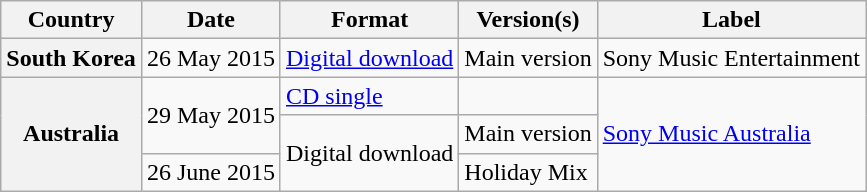<table class="wikitable plainrowheaders">
<tr>
<th scope="col">Country</th>
<th scope="col">Date</th>
<th scope="col">Format</th>
<th scope="col">Version(s)</th>
<th scope="col">Label</th>
</tr>
<tr>
<th scope="row">South Korea</th>
<td>26 May 2015</td>
<td><a href='#'>Digital download</a></td>
<td>Main version</td>
<td>Sony Music Entertainment</td>
</tr>
<tr>
<th scope="row" rowspan="3">Australia</th>
<td rowspan="2">29 May 2015</td>
<td><a href='#'>CD single</a></td>
<td></td>
<td rowspan="3"><a href='#'>Sony Music Australia</a></td>
</tr>
<tr>
<td rowspan="2">Digital download</td>
<td>Main version</td>
</tr>
<tr>
<td>26 June 2015</td>
<td>Holiday Mix</td>
</tr>
</table>
